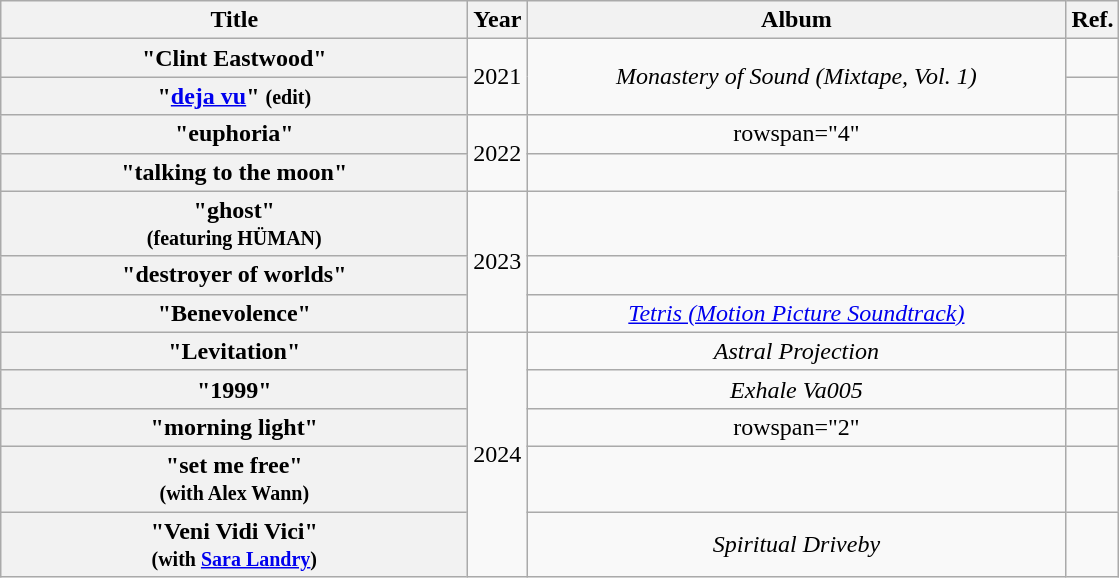<table class="wikitable plainrowheaders" style="text-align:center;">
<tr>
<th scope="col" style="width:19em;">Title</th>
<th scope="col" style="width:1em;">Year</th>
<th scope="col" style="width:22em;">Album</th>
<th>Ref.</th>
</tr>
<tr>
<th scope="row">"Clint Eastwood"</th>
<td rowspan="2">2021</td>
<td rowspan="2"><em>Monastery of Sound (Mixtape, Vol. 1)</em></td>
<td></td>
</tr>
<tr>
<th scope="row">"<a href='#'>deja vu</a>" <small>(edit)</small></th>
<td></td>
</tr>
<tr>
<th scope="row">"euphoria"</th>
<td rowspan="2">2022</td>
<td>rowspan="4" </td>
<td></td>
</tr>
<tr>
<th scope="row">"talking to the moon"</th>
<td></td>
</tr>
<tr>
<th scope="row">"ghost"<br><small>(featuring HÜMAN)</small></th>
<td rowspan="3">2023</td>
<td></td>
</tr>
<tr>
<th scope="row">"destroyer of worlds"</th>
<td></td>
</tr>
<tr>
<th scope="row">"Benevolence"</th>
<td><em><a href='#'>Tetris (Motion Picture Soundtrack)</a></em></td>
<td></td>
</tr>
<tr>
<th scope="row">"Levitation"</th>
<td rowspan="5">2024</td>
<td><em>Astral Projection</em></td>
<td></td>
</tr>
<tr>
<th scope="row">"1999"</th>
<td><em>Exhale Va005</em></td>
<td></td>
</tr>
<tr>
<th scope="row">"morning light"</th>
<td>rowspan="2" </td>
<td></td>
</tr>
<tr>
<th scope="row">"set me free"<br><small>(with Alex Wann)</small></th>
<td></td>
</tr>
<tr>
<th scope="row">"Veni Vidi Vici"<br><small>(with <a href='#'>Sara Landry</a>)</small></th>
<td><em>Spiritual Driveby</em></td>
<td></td>
</tr>
</table>
